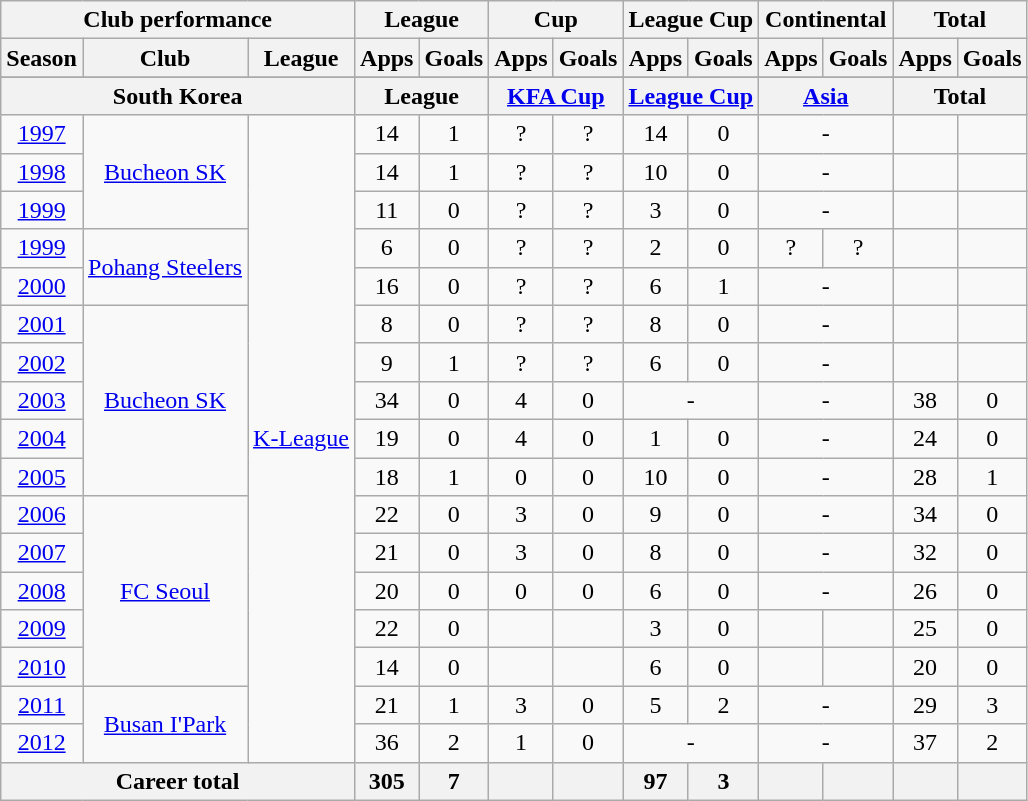<table class="wikitable" style="text-align:center">
<tr>
<th colspan=3>Club performance</th>
<th colspan=2>League</th>
<th colspan=2>Cup</th>
<th colspan=2>League Cup</th>
<th colspan=2>Continental</th>
<th colspan=2>Total</th>
</tr>
<tr>
<th>Season</th>
<th>Club</th>
<th>League</th>
<th>Apps</th>
<th>Goals</th>
<th>Apps</th>
<th>Goals</th>
<th>Apps</th>
<th>Goals</th>
<th>Apps</th>
<th>Goals</th>
<th>Apps</th>
<th>Goals</th>
</tr>
<tr>
</tr>
<tr>
<th colspan=3>South Korea</th>
<th colspan=2>League</th>
<th colspan=2><a href='#'>KFA Cup</a></th>
<th colspan=2><a href='#'>League Cup</a></th>
<th colspan=2><a href='#'>Asia</a></th>
<th colspan=2>Total</th>
</tr>
<tr>
<td><a href='#'>1997</a></td>
<td rowspan="3"><a href='#'>Bucheon SK</a></td>
<td rowspan="17"><a href='#'>K-League</a></td>
<td>14</td>
<td>1</td>
<td>?</td>
<td>?</td>
<td>14</td>
<td>0</td>
<td colspan="2">-</td>
<td></td>
<td></td>
</tr>
<tr>
<td><a href='#'>1998</a></td>
<td>14</td>
<td>1</td>
<td>?</td>
<td>?</td>
<td>10</td>
<td>0</td>
<td colspan="2">-</td>
<td></td>
<td></td>
</tr>
<tr>
<td><a href='#'>1999</a></td>
<td>11</td>
<td>0</td>
<td>?</td>
<td>?</td>
<td>3</td>
<td>0</td>
<td colspan="2">-</td>
<td></td>
<td></td>
</tr>
<tr>
<td><a href='#'>1999</a></td>
<td rowspan="2"><a href='#'>Pohang Steelers</a></td>
<td>6</td>
<td>0</td>
<td>?</td>
<td>?</td>
<td>2</td>
<td>0</td>
<td>?</td>
<td>?</td>
<td></td>
<td></td>
</tr>
<tr>
<td><a href='#'>2000</a></td>
<td>16</td>
<td>0</td>
<td>?</td>
<td>?</td>
<td>6</td>
<td>1</td>
<td colspan="2">-</td>
<td></td>
<td></td>
</tr>
<tr>
<td><a href='#'>2001</a></td>
<td rowspan="5"><a href='#'>Bucheon SK</a></td>
<td>8</td>
<td>0</td>
<td>?</td>
<td>?</td>
<td>8</td>
<td>0</td>
<td colspan="2">-</td>
<td></td>
<td></td>
</tr>
<tr>
<td><a href='#'>2002</a></td>
<td>9</td>
<td>1</td>
<td>?</td>
<td>?</td>
<td>6</td>
<td>0</td>
<td colspan="2">-</td>
<td></td>
<td></td>
</tr>
<tr>
<td><a href='#'>2003</a></td>
<td>34</td>
<td>0</td>
<td>4</td>
<td>0</td>
<td colspan="2">-</td>
<td colspan="2">-</td>
<td>38</td>
<td>0</td>
</tr>
<tr>
<td><a href='#'>2004</a></td>
<td>19</td>
<td>0</td>
<td>4</td>
<td>0</td>
<td>1</td>
<td>0</td>
<td colspan="2">-</td>
<td>24</td>
<td>0</td>
</tr>
<tr>
<td><a href='#'>2005</a></td>
<td>18</td>
<td>1</td>
<td>0</td>
<td>0</td>
<td>10</td>
<td>0</td>
<td colspan="2">-</td>
<td>28</td>
<td>1</td>
</tr>
<tr>
<td><a href='#'>2006</a></td>
<td rowspan="5"><a href='#'>FC Seoul</a></td>
<td>22</td>
<td>0</td>
<td>3</td>
<td>0</td>
<td>9</td>
<td>0</td>
<td colspan="2">-</td>
<td>34</td>
<td>0</td>
</tr>
<tr>
<td><a href='#'>2007</a></td>
<td>21</td>
<td>0</td>
<td>3</td>
<td>0</td>
<td>8</td>
<td>0</td>
<td colspan="2">-</td>
<td>32</td>
<td>0</td>
</tr>
<tr>
<td><a href='#'>2008</a></td>
<td>20</td>
<td>0</td>
<td>0</td>
<td>0</td>
<td>6</td>
<td>0</td>
<td colspan="2">-</td>
<td>26</td>
<td>0</td>
</tr>
<tr>
<td><a href='#'>2009</a></td>
<td>22</td>
<td>0</td>
<td></td>
<td></td>
<td>3</td>
<td>0</td>
<td></td>
<td></td>
<td>25</td>
<td>0</td>
</tr>
<tr>
<td><a href='#'>2010</a></td>
<td>14</td>
<td>0</td>
<td></td>
<td></td>
<td>6</td>
<td>0</td>
<td></td>
<td></td>
<td>20</td>
<td>0</td>
</tr>
<tr>
<td><a href='#'>2011</a></td>
<td rowspan="2"><a href='#'>Busan I'Park</a></td>
<td>21</td>
<td>1</td>
<td>3</td>
<td>0</td>
<td>5</td>
<td>2</td>
<td colspan="2">-</td>
<td>29</td>
<td>3</td>
</tr>
<tr>
<td><a href='#'>2012</a></td>
<td>36</td>
<td>2</td>
<td>1</td>
<td>0</td>
<td colspan="2">-</td>
<td colspan="2">-</td>
<td>37</td>
<td>2</td>
</tr>
<tr>
<th colspan=3>Career total</th>
<th>305</th>
<th>7</th>
<th></th>
<th></th>
<th>97</th>
<th>3</th>
<th></th>
<th></th>
<th></th>
<th></th>
</tr>
</table>
